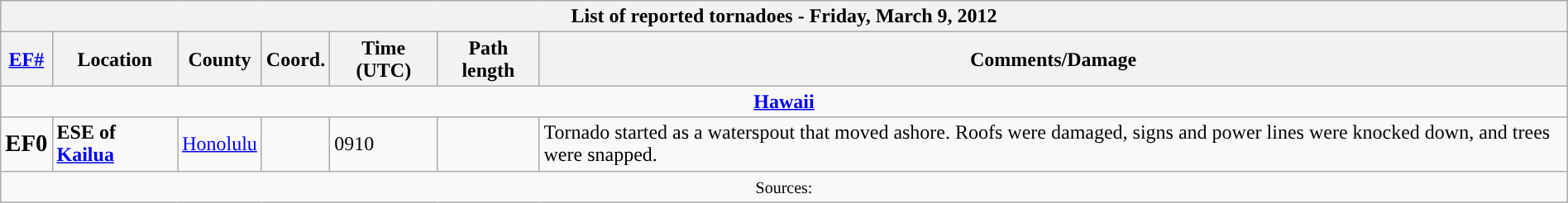<table class="wikitable collapsible" width="100%">
<tr>
<th colspan="7">List of reported tornadoes - Friday, March 9, 2012</th>
</tr>
<tr>
<th><a href='#'>EF#</a></th>
<th>Location</th>
<th>County</th>
<th>Coord.</th>
<th>Time (UTC)</th>
<th>Path length</th>
<th>Comments/Damage</th>
</tr>
<tr>
<td colspan="7" align=center><strong><a href='#'>Hawaii</a></strong></td>
</tr>
<tr>
<td><big><strong>EF0</strong></big></td>
<td><strong>ESE of <a href='#'>Kailua</a></strong></td>
<td><a href='#'>Honolulu</a></td>
<td></td>
<td>0910</td>
<td></td>
<td>Tornado started as a waterspout that moved ashore. Roofs were damaged, signs and power lines were knocked down, and trees were snapped.</td>
</tr>
<tr>
<td colspan="7" align=center><small>Sources: </small></td>
</tr>
</table>
